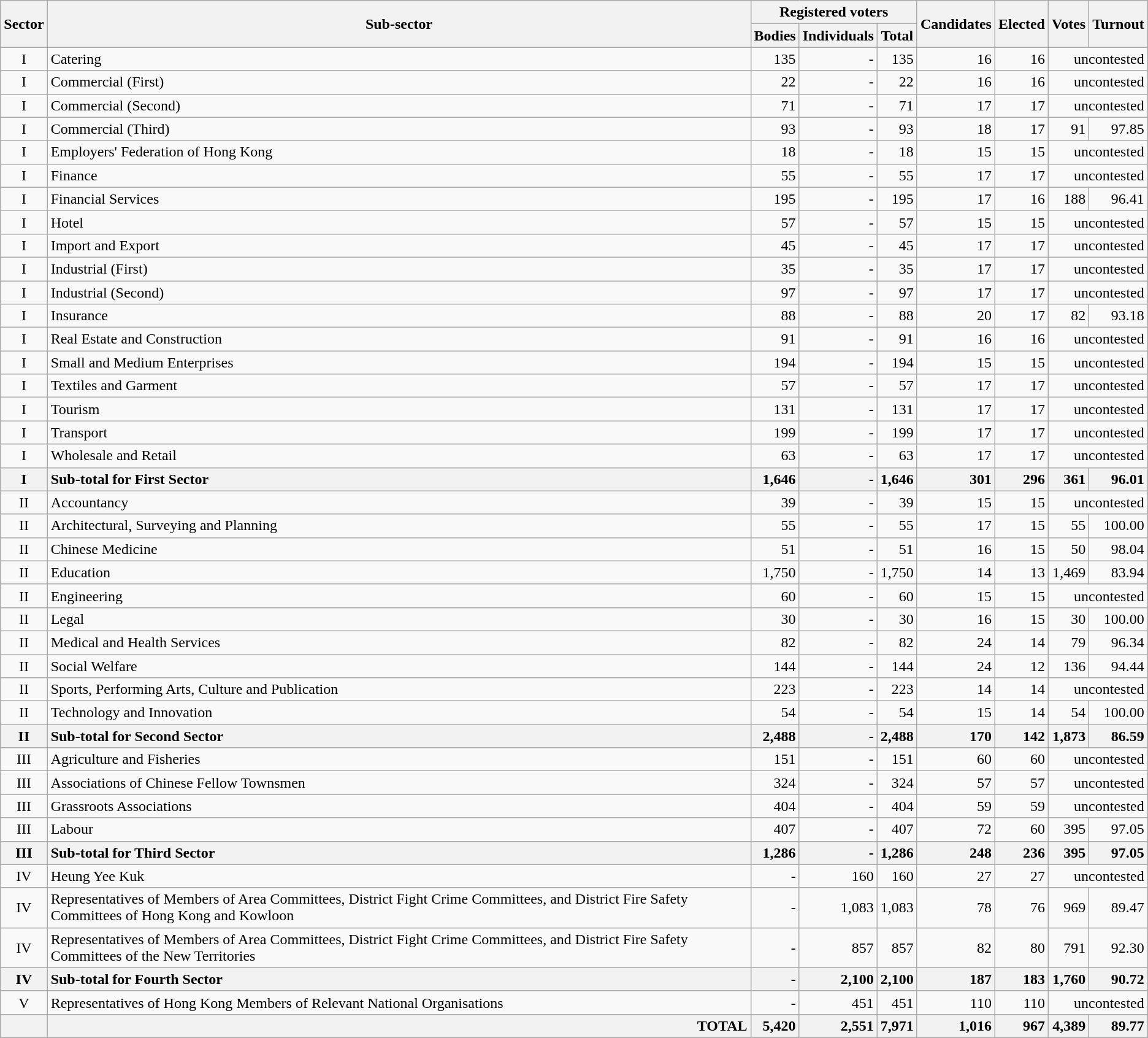<table class="wikitable" style="text-align:right;">
<tr>
<th rowspan=2>Sector</th>
<th rowspan=2>Sub-sector</th>
<th colspan=3>Registered voters</th>
<th rowspan=2>Candidates</th>
<th rowspan=2>Elected</th>
<th rowspan=2>Votes</th>
<th rowspan=2>Turnout</th>
</tr>
<tr>
<th>Bodies</th>
<th>Individuals</th>
<th>Total</th>
</tr>
<tr>
<td align=center>I</td>
<td align=left>Catering</td>
<td>135</td>
<td>-</td>
<td>135</td>
<td>16</td>
<td>16</td>
<td colspan=2>uncontested</td>
</tr>
<tr>
<td align=center>I</td>
<td align=left>Commercial (First)</td>
<td>22</td>
<td>-</td>
<td>22</td>
<td>16</td>
<td>16</td>
<td colspan=2>uncontested</td>
</tr>
<tr>
<td align=center>I</td>
<td align=left>Commercial (Second)</td>
<td>71</td>
<td>-</td>
<td>71</td>
<td>17</td>
<td>17</td>
<td colspan=2>uncontested</td>
</tr>
<tr>
<td align=center>I</td>
<td align=left>Commercial (Third)</td>
<td>93</td>
<td>-</td>
<td>93</td>
<td>18</td>
<td>17</td>
<td>91</td>
<td>97.85</td>
</tr>
<tr>
<td align=center>I</td>
<td align=left>Employers' Federation of Hong Kong</td>
<td>18</td>
<td>-</td>
<td>18</td>
<td>15</td>
<td>15</td>
<td colspan=2>uncontested</td>
</tr>
<tr>
<td align=center>I</td>
<td align=left>Finance</td>
<td>55</td>
<td>-</td>
<td>55</td>
<td>17</td>
<td>17</td>
<td colspan=2>uncontested</td>
</tr>
<tr>
<td align=center>I</td>
<td align=left>Financial Services</td>
<td>195</td>
<td>-</td>
<td>195</td>
<td>17</td>
<td>16</td>
<td>188</td>
<td>96.41</td>
</tr>
<tr>
<td align=center>I</td>
<td align=left>Hotel</td>
<td>57</td>
<td>-</td>
<td>57</td>
<td>15</td>
<td>15</td>
<td colspan=2>uncontested</td>
</tr>
<tr>
<td align=center>I</td>
<td align=left>Import and Export</td>
<td>45</td>
<td>-</td>
<td>45</td>
<td>17</td>
<td>17</td>
<td colspan=2>uncontested</td>
</tr>
<tr>
<td align=center>I</td>
<td align=left>Industrial (First)</td>
<td>35</td>
<td>-</td>
<td>35</td>
<td>17</td>
<td>17</td>
<td colspan=2>uncontested</td>
</tr>
<tr>
<td align=center>I</td>
<td align=left>Industrial (Second)</td>
<td>97</td>
<td>-</td>
<td>97</td>
<td>17</td>
<td>17</td>
<td colspan=2>uncontested</td>
</tr>
<tr>
<td align=center>I</td>
<td align=left>Insurance</td>
<td>88</td>
<td>-</td>
<td>88</td>
<td>20</td>
<td>17</td>
<td>82</td>
<td>93.18</td>
</tr>
<tr>
<td align=center>I</td>
<td align=left>Real Estate and Construction</td>
<td>91</td>
<td>-</td>
<td>91</td>
<td>16</td>
<td>16</td>
<td colspan=2>uncontested</td>
</tr>
<tr>
<td align=center>I</td>
<td align=left>Small and Medium Enterprises</td>
<td>194</td>
<td>-</td>
<td>194</td>
<td>15</td>
<td>15</td>
<td colspan=2>uncontested</td>
</tr>
<tr>
<td align=center>I</td>
<td align=left>Textiles and Garment</td>
<td>57</td>
<td>-</td>
<td>57</td>
<td>17</td>
<td>17</td>
<td colspan=2>uncontested</td>
</tr>
<tr>
<td align=center>I</td>
<td align=left>Tourism</td>
<td>131</td>
<td>-</td>
<td>131</td>
<td>17</td>
<td>17</td>
<td colspan=2>uncontested</td>
</tr>
<tr>
<td align=center>I</td>
<td align=left>Transport</td>
<td>199</td>
<td>-</td>
<td>199</td>
<td>17</td>
<td>17</td>
<td colspan=2>uncontested</td>
</tr>
<tr>
<td align=center>I</td>
<td align=left>Wholesale and Retail</td>
<td>63</td>
<td>-</td>
<td>63</td>
<td>17</td>
<td>17</td>
<td colspan=2>uncontested</td>
</tr>
<tr bgcolor="F2F2F2">
<td align=center><strong>I</strong></td>
<td align=left><strong>Sub-total for First Sector</strong></td>
<td><strong>1,646</strong></td>
<td><strong>-</strong></td>
<td><strong>1,646</strong></td>
<td><strong>301</strong></td>
<td><strong>296</strong></td>
<td><strong>361</strong></td>
<td><strong>96.01</strong></td>
</tr>
<tr>
<td align=center>II</td>
<td align=left>Accountancy</td>
<td>39</td>
<td>-</td>
<td>39</td>
<td>15</td>
<td>15</td>
<td colspan=2>uncontested</td>
</tr>
<tr>
<td align=center>II</td>
<td align=left>Architectural, Surveying and Planning</td>
<td>55</td>
<td>-</td>
<td>55</td>
<td>17</td>
<td>15</td>
<td>55</td>
<td>100.00</td>
</tr>
<tr>
<td align=center>II</td>
<td align=left>Chinese Medicine</td>
<td>51</td>
<td>-</td>
<td>51</td>
<td>16</td>
<td>15</td>
<td>50</td>
<td>98.04</td>
</tr>
<tr>
<td align=center>II</td>
<td align=left>Education</td>
<td>1,750</td>
<td>-</td>
<td>1,750</td>
<td>14</td>
<td>13</td>
<td>1,469</td>
<td>83.94</td>
</tr>
<tr>
<td align=center>II</td>
<td align=left>Engineering</td>
<td>60</td>
<td>-</td>
<td>60</td>
<td>15</td>
<td>15</td>
<td colspan="2">uncontested</td>
</tr>
<tr>
<td align=center>II</td>
<td align=left>Legal</td>
<td>30</td>
<td>-</td>
<td>30</td>
<td>16</td>
<td>15</td>
<td>30</td>
<td>100.00</td>
</tr>
<tr>
<td align=center>II</td>
<td align=left>Medical and Health Services</td>
<td>82</td>
<td>-</td>
<td>82</td>
<td>24</td>
<td>14</td>
<td>79</td>
<td>96.34</td>
</tr>
<tr>
<td align=center>II</td>
<td align=left>Social Welfare</td>
<td>144</td>
<td>-</td>
<td>144</td>
<td>24</td>
<td>12</td>
<td>136</td>
<td>94.44</td>
</tr>
<tr>
<td align=center>II</td>
<td align=left>Sports, Performing Arts, Culture and Publication</td>
<td>223</td>
<td>-</td>
<td>223</td>
<td>14</td>
<td>14</td>
<td colspan="2">uncontested</td>
</tr>
<tr>
<td align=center>II</td>
<td align=left>Technology and Innovation</td>
<td>54</td>
<td>-</td>
<td>54</td>
<td>15</td>
<td>14</td>
<td>54</td>
<td>100.00</td>
</tr>
<tr bgcolor="F2F2F2">
<td align=center><strong>II</strong></td>
<td align=left><strong>Sub-total for Second Sector</strong></td>
<td><strong>2,488</strong></td>
<td><strong>-</strong></td>
<td><strong>2,488</strong></td>
<td><strong>170</strong></td>
<td><strong>142</strong></td>
<td><strong>1,873</strong></td>
<td><strong>86.59</strong></td>
</tr>
<tr>
<td align=center>III</td>
<td align=left>Agriculture and Fisheries</td>
<td>151</td>
<td>-</td>
<td>151</td>
<td>60</td>
<td>60</td>
<td colspan=2>uncontested</td>
</tr>
<tr>
<td align=center>III</td>
<td align=left>Associations of Chinese Fellow Townsmen</td>
<td>324</td>
<td>-</td>
<td>324</td>
<td>57</td>
<td>57</td>
<td colspan=2>uncontested</td>
</tr>
<tr>
<td align=center>III</td>
<td align=left>Grassroots Associations</td>
<td>404</td>
<td>-</td>
<td>404</td>
<td>59</td>
<td>59</td>
<td colspan=2>uncontested</td>
</tr>
<tr>
<td align=center>III</td>
<td align=left>Labour</td>
<td>407</td>
<td>-</td>
<td>407</td>
<td>72</td>
<td>60</td>
<td>395</td>
<td>97.05</td>
</tr>
<tr bgcolor="F2F2F2">
<td align=center><strong>III</strong></td>
<td align=left><strong>Sub-total for Third Sector</strong></td>
<td><strong>1,286</strong></td>
<td><strong>-</strong></td>
<td><strong>1,286</strong></td>
<td><strong>248</strong></td>
<td><strong>236</strong></td>
<td><strong>395</strong></td>
<td><strong>97.05</strong></td>
</tr>
<tr>
<td align=center>IV</td>
<td align=left>Heung Yee Kuk</td>
<td>-</td>
<td>160</td>
<td>160</td>
<td>27</td>
<td>27</td>
<td colspan=2>uncontested</td>
</tr>
<tr>
<td align=center>IV</td>
<td align=left>Representatives of Members of Area Committees, District Fight Crime Committees, and District Fire Safety Committees of Hong Kong and Kowloon</td>
<td>-</td>
<td>1,083</td>
<td>1,083</td>
<td>78</td>
<td>76</td>
<td>969</td>
<td>89.47</td>
</tr>
<tr>
<td align=center>IV</td>
<td align=left>Representatives of Members of Area Committees, District Fight Crime Committees, and District Fire Safety Committees of the New Territories</td>
<td>-</td>
<td>857</td>
<td>857</td>
<td>82</td>
<td>80</td>
<td>791</td>
<td>92.30</td>
</tr>
<tr bgcolor="F2F2F2">
<td align=center><strong>IV</strong></td>
<td align=left><strong>Sub-total for Fourth Sector</strong></td>
<td><strong>-</strong></td>
<td><strong>2,100</strong></td>
<td><strong>2,100</strong></td>
<td><strong>187</strong></td>
<td><strong>183</strong></td>
<td><strong>1,760</strong></td>
<td><strong>90.72</strong></td>
</tr>
<tr>
<td align=center>V</td>
<td align=left>Representatives of Hong Kong Members of Relevant National Organisations</td>
<td>-</td>
<td>451</td>
<td>451</td>
<td>110</td>
<td>110</td>
<td colspan=2>uncontested</td>
</tr>
<tr bgcolor="F2F2F2">
<td></td>
<td><strong>TOTAL</strong></td>
<td><strong>5,420</strong></td>
<td><strong>2,551</strong></td>
<td><strong>7,971</strong></td>
<td><strong>1,016</strong></td>
<td><strong>967</strong></td>
<td><strong>4,389</strong></td>
<td><strong>89.77</strong></td>
</tr>
</table>
